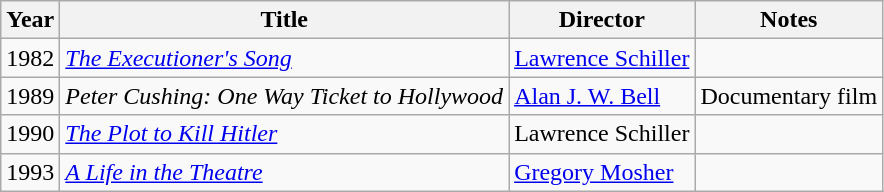<table class="wikitable">
<tr>
<th>Year</th>
<th>Title</th>
<th>Director</th>
<th>Notes</th>
</tr>
<tr>
<td>1982</td>
<td><em><a href='#'>The Executioner's Song</a></em></td>
<td><a href='#'>Lawrence Schiller</a></td>
<td></td>
</tr>
<tr>
<td>1989</td>
<td><em>Peter Cushing: One Way Ticket to Hollywood</em></td>
<td><a href='#'>Alan J. W. Bell</a></td>
<td>Documentary film</td>
</tr>
<tr>
<td>1990</td>
<td><em><a href='#'>The Plot to Kill Hitler</a></em></td>
<td>Lawrence Schiller</td>
<td></td>
</tr>
<tr>
<td>1993</td>
<td><em><a href='#'>A Life in the Theatre</a></em></td>
<td><a href='#'>Gregory Mosher</a></td>
<td></td>
</tr>
</table>
